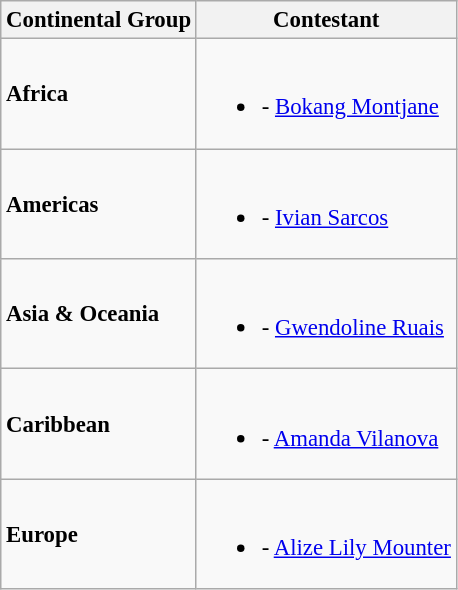<table class="wikitable sortable" style="font-size:95%;">
<tr>
<th>Continental Group</th>
<th>Contestant</th>
</tr>
<tr>
<td><strong>Africa</strong></td>
<td><br><ul><li> - <a href='#'>Bokang Montjane</a></li></ul></td>
</tr>
<tr>
<td><strong>Americas</strong></td>
<td><br><ul><li> - <a href='#'>Ivian Sarcos</a></li></ul></td>
</tr>
<tr>
<td><strong>Asia & Oceania</strong></td>
<td><br><ul><li> - <a href='#'>Gwendoline Ruais</a></li></ul></td>
</tr>
<tr>
<td><strong>Caribbean</strong></td>
<td><br><ul><li> - <a href='#'>Amanda Vilanova</a></li></ul></td>
</tr>
<tr>
<td><strong>Europe</strong></td>
<td><br><ul><li> - <a href='#'>Alize Lily Mounter</a></li></ul></td>
</tr>
</table>
